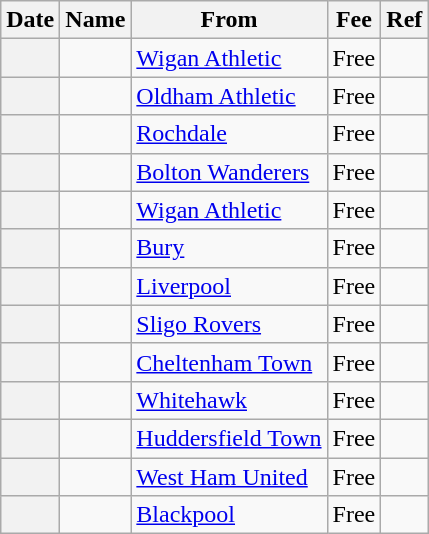<table class="wikitable sortable plainrowheaders">
<tr>
<th scope=col>Date</th>
<th scope=col>Name</th>
<th scope=col>From</th>
<th scope=col>Fee</th>
<th scope=col class=unsortable>Ref</th>
</tr>
<tr>
<th scope=row></th>
<td></td>
<td><a href='#'>Wigan Athletic</a></td>
<td>Free</td>
<td></td>
</tr>
<tr>
<th scope=row></th>
<td></td>
<td><a href='#'>Oldham Athletic</a></td>
<td>Free</td>
<td></td>
</tr>
<tr>
<th scope=row></th>
<td></td>
<td><a href='#'>Rochdale</a></td>
<td>Free</td>
<td></td>
</tr>
<tr>
<th scope=row></th>
<td></td>
<td><a href='#'>Bolton Wanderers</a></td>
<td>Free</td>
<td></td>
</tr>
<tr>
<th scope=row></th>
<td></td>
<td><a href='#'>Wigan Athletic</a></td>
<td>Free</td>
<td></td>
</tr>
<tr>
<th scope=row></th>
<td></td>
<td><a href='#'>Bury</a></td>
<td>Free</td>
<td></td>
</tr>
<tr>
<th scope=row></th>
<td></td>
<td><a href='#'>Liverpool</a></td>
<td>Free</td>
<td></td>
</tr>
<tr>
<th scope=row></th>
<td></td>
<td><a href='#'>Sligo Rovers</a></td>
<td>Free</td>
<td></td>
</tr>
<tr>
<th scope=row></th>
<td></td>
<td><a href='#'>Cheltenham Town</a></td>
<td>Free</td>
<td></td>
</tr>
<tr>
<th scope=row></th>
<td></td>
<td><a href='#'>Whitehawk</a></td>
<td>Free</td>
<td></td>
</tr>
<tr>
<th scope=row></th>
<td></td>
<td><a href='#'>Huddersfield Town</a></td>
<td>Free</td>
<td></td>
</tr>
<tr>
<th scope=row></th>
<td></td>
<td><a href='#'>West Ham United</a></td>
<td>Free</td>
<td></td>
</tr>
<tr>
<th scope=row></th>
<td></td>
<td><a href='#'>Blackpool</a></td>
<td>Free</td>
<td></td>
</tr>
</table>
